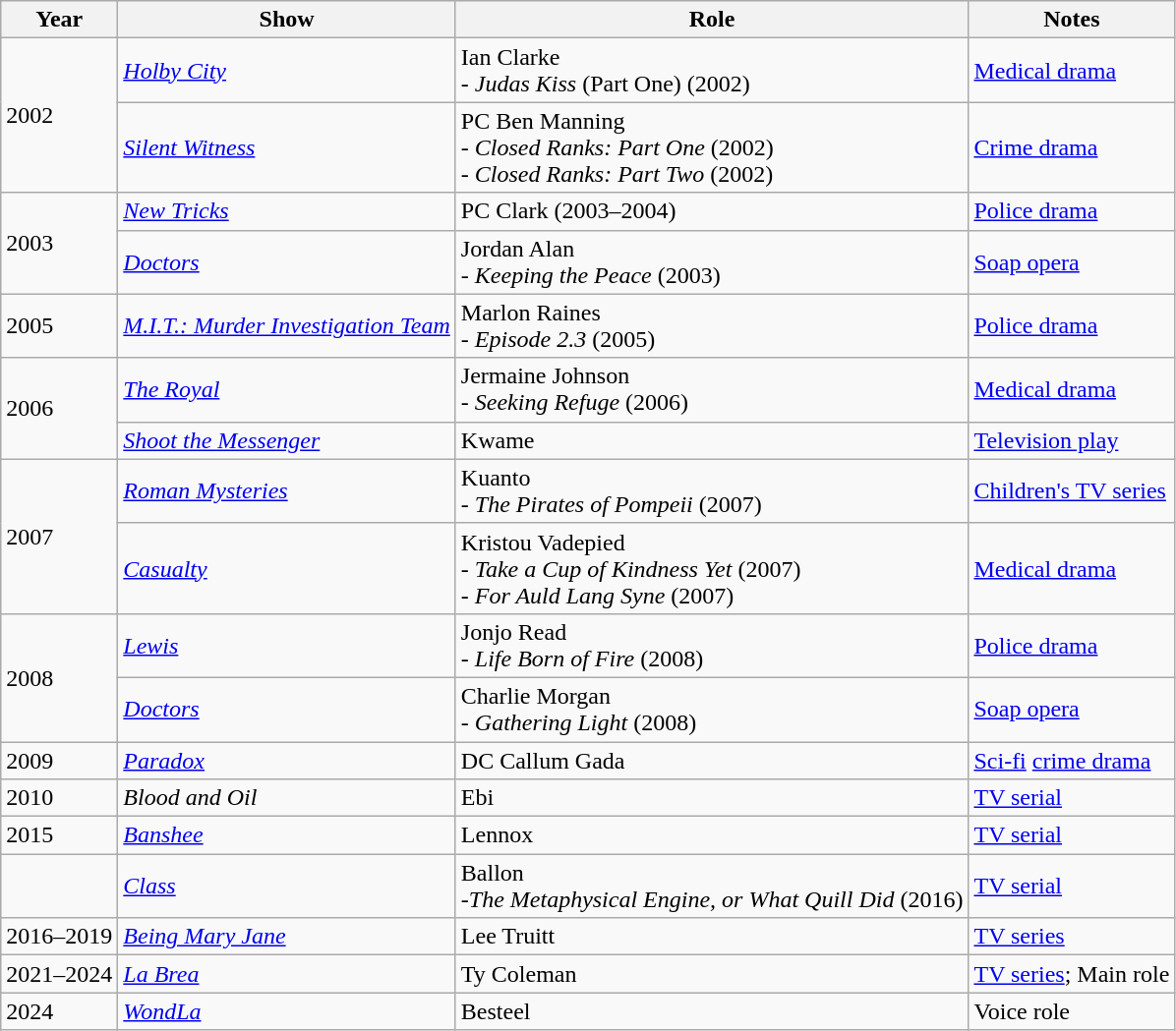<table class="wikitable">
<tr>
<th>Year</th>
<th>Show</th>
<th>Role</th>
<th>Notes</th>
</tr>
<tr>
<td rowspan="2">2002</td>
<td><em><a href='#'>Holby City</a></em></td>
<td>Ian Clarke<br>- <em>Judas Kiss</em> (Part One) (2002)</td>
<td><a href='#'>Medical drama</a></td>
</tr>
<tr>
<td><em><a href='#'>Silent Witness</a></em></td>
<td>PC Ben Manning<br>- <em>Closed Ranks: Part One</em> (2002)<br>- <em>Closed Ranks: Part Two</em> (2002)</td>
<td><a href='#'>Crime drama</a></td>
</tr>
<tr>
<td rowspan="2">2003</td>
<td><em><a href='#'>New Tricks</a></em></td>
<td>PC Clark (2003–2004)</td>
<td><a href='#'>Police drama</a></td>
</tr>
<tr>
<td><em><a href='#'>Doctors</a></em></td>
<td>Jordan Alan<br>- <em>Keeping the Peace</em> (2003)</td>
<td><a href='#'>Soap opera</a></td>
</tr>
<tr>
<td rowspan="1">2005</td>
<td><em><a href='#'>M.I.T.: Murder Investigation Team</a></em></td>
<td>Marlon Raines<br>- <em>Episode 2.3</em> (2005)</td>
<td><a href='#'>Police drama</a></td>
</tr>
<tr>
<td rowspan="2">2006</td>
<td><em><a href='#'>The Royal</a></em></td>
<td>Jermaine Johnson<br>- <em>Seeking Refuge</em> (2006)</td>
<td><a href='#'>Medical drama</a></td>
</tr>
<tr>
<td><em><a href='#'>Shoot the Messenger</a></em></td>
<td>Kwame</td>
<td><a href='#'>Television play</a></td>
</tr>
<tr>
<td rowspan="2">2007</td>
<td><em><a href='#'>Roman Mysteries</a></em></td>
<td>Kuanto<br>- <em>The Pirates of Pompeii</em> (2007)</td>
<td><a href='#'>Children's TV series</a></td>
</tr>
<tr>
<td><em><a href='#'>Casualty</a></em></td>
<td>Kristou Vadepied<br>- <em>Take a Cup of Kindness Yet</em> (2007)<br>- <em>For Auld Lang Syne</em> (2007)</td>
<td><a href='#'>Medical drama</a></td>
</tr>
<tr>
<td rowspan="2">2008</td>
<td><em><a href='#'>Lewis</a></em></td>
<td>Jonjo Read<br>- <em>Life Born of Fire</em> (2008)</td>
<td><a href='#'>Police drama</a></td>
</tr>
<tr>
<td><em><a href='#'>Doctors</a></em></td>
<td>Charlie Morgan<br>- <em>Gathering Light</em> (2008)</td>
<td><a href='#'>Soap opera</a></td>
</tr>
<tr>
<td rowspan="1">2009</td>
<td><em><a href='#'>Paradox</a></em></td>
<td>DC Callum Gada</td>
<td><a href='#'>Sci-fi</a> <a href='#'>crime drama</a></td>
</tr>
<tr>
<td rowspan="1">2010</td>
<td><em>Blood and Oil</em></td>
<td>Ebi</td>
<td><a href='#'>TV serial</a></td>
</tr>
<tr>
<td rowspan="1">2015</td>
<td><em><a href='#'>Banshee</a></em></td>
<td>Lennox</td>
<td><a href='#'>TV serial</a></td>
</tr>
<tr>
<td rowspan="1"></td>
<td><em><a href='#'>Class</a></em></td>
<td>Ballon<br> -<em>The Metaphysical Engine, or What Quill Did</em> (2016)</td>
<td><a href='#'>TV serial</a></td>
</tr>
<tr>
<td rowspan="1">2016–2019</td>
<td><em><a href='#'>Being Mary Jane</a></em></td>
<td>Lee Truitt</td>
<td><a href='#'>TV series</a></td>
</tr>
<tr>
<td>2021–2024</td>
<td><em><a href='#'>La Brea</a></em></td>
<td>Ty Coleman</td>
<td><a href='#'>TV series</a>; Main role</td>
</tr>
<tr>
<td>2024</td>
<td><em><a href='#'>WondLa</a></em></td>
<td>Besteel</td>
<td>Voice role</td>
</tr>
</table>
